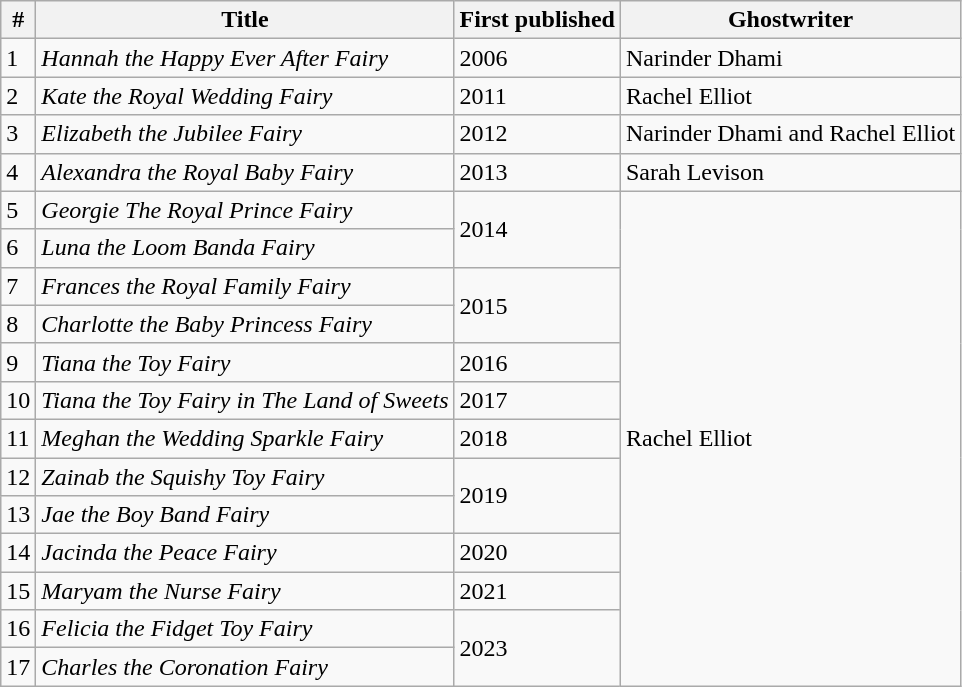<table class="wikitable sortable nowraplinks">
<tr>
<th scope="col">#</th>
<th scope="col">Title</th>
<th scope="col">First published</th>
<th scope="col">Ghostwriter</th>
</tr>
<tr>
<td bgcolor=>1</td>
<td><em>Hannah the Happy Ever After Fairy</em></td>
<td>2006</td>
<td>Narinder Dhami</td>
</tr>
<tr>
<td bgcolor=>2</td>
<td><em>Kate the Royal Wedding Fairy</em></td>
<td>2011</td>
<td>Rachel Elliot</td>
</tr>
<tr>
<td bgcolor=>3</td>
<td><em>Elizabeth the Jubilee Fairy</em></td>
<td>2012</td>
<td>Narinder Dhami and Rachel Elliot</td>
</tr>
<tr>
<td bgcolor=>4</td>
<td><em>Alexandra the Royal Baby Fairy</em></td>
<td>2013</td>
<td>Sarah Levison</td>
</tr>
<tr>
<td bgcolor=>5</td>
<td><em>Georgie The Royal Prince Fairy</em></td>
<td rowspan="2">2014</td>
<td rowspan="13">Rachel Elliot</td>
</tr>
<tr>
<td bgcolor=>6</td>
<td><em>Luna the Loom Banda Fairy</em></td>
</tr>
<tr>
<td bgcolor=>7</td>
<td><em>Frances the Royal Family Fairy</em></td>
<td rowspan="2">2015</td>
</tr>
<tr>
<td bgcolor=>8</td>
<td><em>Charlotte the Baby Princess Fairy</em></td>
</tr>
<tr>
<td bgcolor=>9</td>
<td><em>Tiana the Toy Fairy</em></td>
<td>2016</td>
</tr>
<tr>
<td bgcolor=>10</td>
<td><em>Tiana the Toy Fairy in The Land of Sweets</em></td>
<td>2017</td>
</tr>
<tr>
<td bgcolor=>11</td>
<td><em>Meghan the Wedding Sparkle Fairy</em></td>
<td>2018</td>
</tr>
<tr>
<td bgcolor=>12</td>
<td><em>Zainab the Squishy Toy Fairy</em></td>
<td rowspan="2">2019</td>
</tr>
<tr>
<td bgcolor=>13</td>
<td><em>Jae the Boy Band Fairy</em></td>
</tr>
<tr>
<td bgcolor=>14</td>
<td><em>Jacinda the Peace Fairy</em></td>
<td>2020</td>
</tr>
<tr>
<td bgcolor=>15</td>
<td><em>Maryam the Nurse Fairy</em></td>
<td>2021</td>
</tr>
<tr>
<td bgcolor=>16</td>
<td><em>Felicia the Fidget Toy Fairy</em></td>
<td rowspan=2>2023</td>
</tr>
<tr>
<td bgcolor=>17</td>
<td><em>Charles the Coronation Fairy</em></td>
</tr>
</table>
